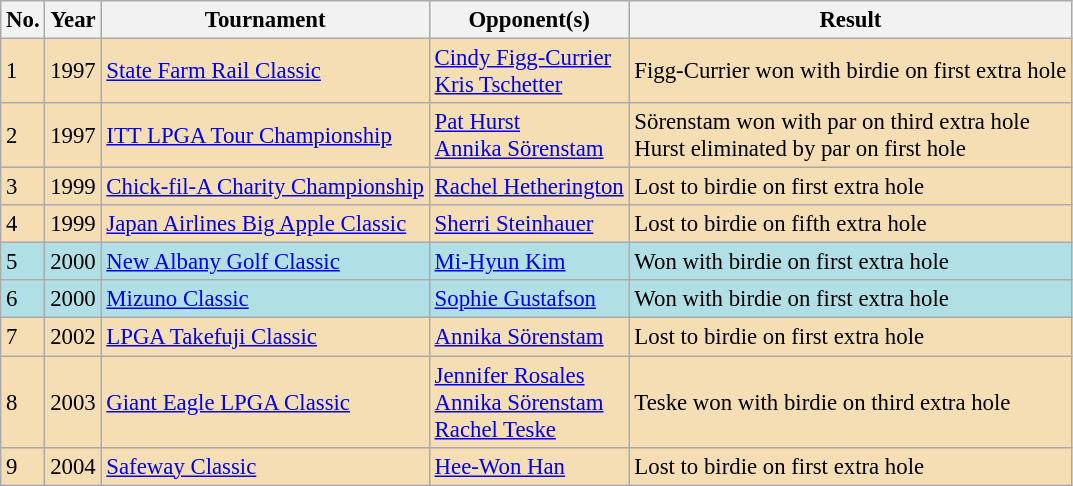<table class="wikitable" style="font-size:95%;">
<tr>
<th>No.</th>
<th>Year</th>
<th>Tournament</th>
<th>Opponent(s)</th>
<th>Result</th>
</tr>
<tr style="background:#F5DEB3;">
<td>1</td>
<td>1997</td>
<td><a href='#'>State Farm Rail Classic</a></td>
<td> <a href='#'>Cindy Figg-Currier</a><br> <a href='#'>Kris Tschetter</a></td>
<td>Figg-Currier won with birdie on first extra hole</td>
</tr>
<tr style="background:#F5DEB3;">
<td>2</td>
<td>1997</td>
<td><a href='#'>ITT LPGA Tour Championship</a></td>
<td> <a href='#'>Pat Hurst</a><br> <a href='#'>Annika Sörenstam</a></td>
<td>Sörenstam won with par on third extra hole<br>Hurst eliminated by par on first hole</td>
</tr>
<tr style="background:#F5DEB3;">
<td>3</td>
<td>1999</td>
<td><a href='#'>Chick-fil-A Charity Championship</a></td>
<td> <a href='#'>Rachel Hetherington</a></td>
<td>Lost to birdie on first extra hole</td>
</tr>
<tr style="background:#F5DEB3;">
<td>4</td>
<td>1999</td>
<td><a href='#'>Japan Airlines Big Apple Classic</a></td>
<td> <a href='#'>Sherri Steinhauer</a></td>
<td>Lost to birdie on fifth extra hole</td>
</tr>
<tr style="background:#B0E0E6;">
<td>5</td>
<td>2000</td>
<td><a href='#'>New Albany Golf Classic</a></td>
<td> <a href='#'>Mi-Hyun Kim</a></td>
<td>Won with birdie on first extra hole</td>
</tr>
<tr style="background:#B0E0E6;">
<td>6</td>
<td>2000</td>
<td><a href='#'>Mizuno Classic</a></td>
<td> <a href='#'>Sophie Gustafson</a></td>
<td>Won with birdie on first extra hole</td>
</tr>
<tr style="background:#F5DEB3;">
<td>7</td>
<td>2002</td>
<td><a href='#'>LPGA Takefuji Classic</a></td>
<td> <a href='#'>Annika Sörenstam</a></td>
<td>Lost to birdie on first extra hole</td>
</tr>
<tr style="background:#F5DEB3;">
<td>8</td>
<td>2003</td>
<td><a href='#'>Giant Eagle LPGA Classic</a></td>
<td> <a href='#'>Jennifer Rosales</a><br> <a href='#'>Annika Sörenstam</a><br> <a href='#'>Rachel Teske</a></td>
<td>Teske won with birdie on third extra hole</td>
</tr>
<tr style="background:#F5DEB3;">
<td>9</td>
<td>2004</td>
<td><a href='#'>Safeway Classic</a></td>
<td> <a href='#'>Hee-Won Han</a></td>
<td>Lost to birdie on first extra hole</td>
</tr>
</table>
